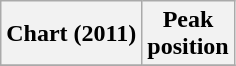<table class="wikitable sortable plainrowheaders">
<tr>
<th scope="col">Chart (2011)</th>
<th scope="col">Peak<br>position</th>
</tr>
<tr>
</tr>
</table>
